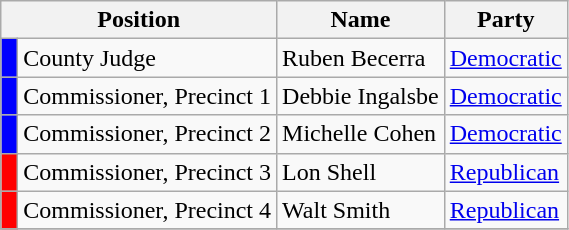<table class="wikitable">
<tr>
<th colspan="2" style="text-align:center; vertical-align:bottom;">Position</th>
<th style="text-align:center; vertical-align:bottom;">Name</th>
<th style="text-align:center; vertical-align:bottom;">Party</th>
</tr>
<tr>
<td style="background:blue;"> </td>
<td>County Judge</td>
<td>Ruben Becerra</td>
<td><a href='#'>Democratic</a></td>
</tr>
<tr>
<td style="background:blue;"> </td>
<td>Commissioner, Precinct 1</td>
<td>Debbie Ingalsbe</td>
<td><a href='#'>Democratic</a></td>
</tr>
<tr>
<td style="background:blue;"> </td>
<td>Commissioner, Precinct 2</td>
<td>Michelle Cohen</td>
<td><a href='#'>Democratic</a></td>
</tr>
<tr>
<td style="background:red;"> </td>
<td>Commissioner, Precinct 3</td>
<td>Lon Shell</td>
<td><a href='#'>Republican</a></td>
</tr>
<tr>
<td style="background:red;"> </td>
<td>Commissioner, Precinct 4</td>
<td>Walt Smith</td>
<td><a href='#'>Republican</a></td>
</tr>
<tr>
</tr>
</table>
